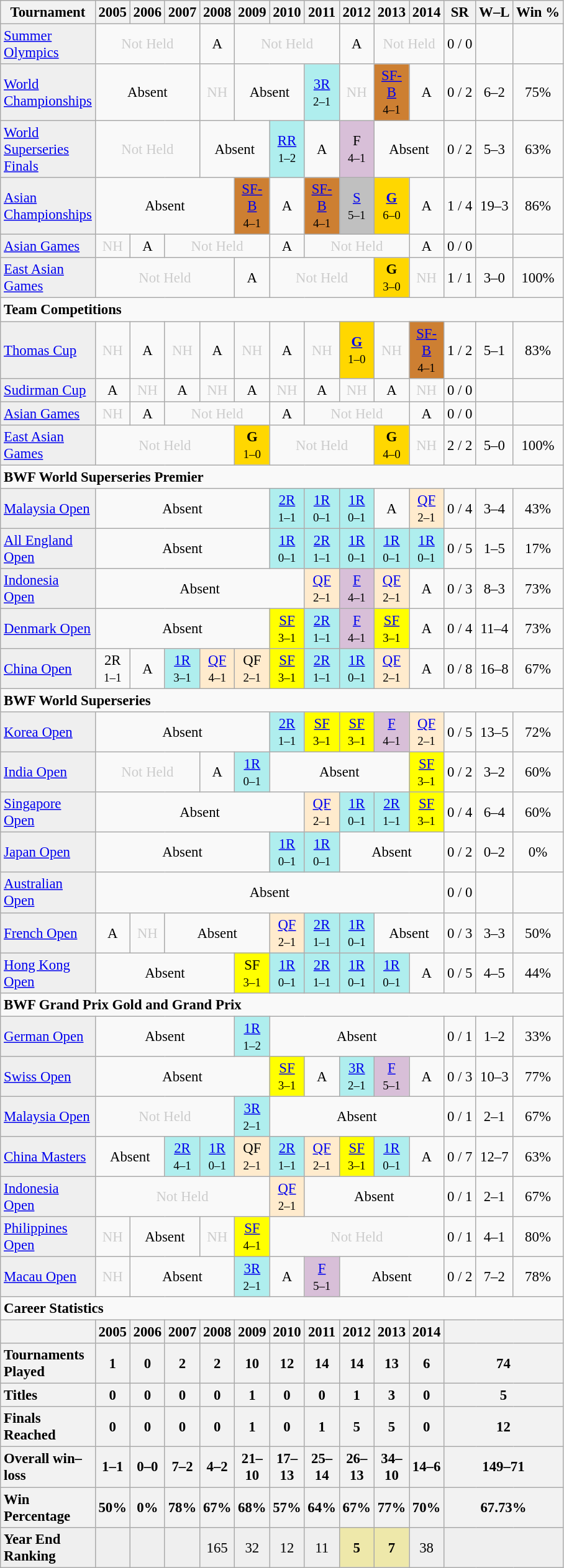<table class=wikitable style=font-size:95%;text-align:center>
<tr>
<th width=20>Tournament</th>
<th width=5>2005</th>
<th width=5>2006</th>
<th width=5>2007</th>
<th width=5>2008</th>
<th width=5>2009</th>
<th width=5>2010</th>
<th width=5>2011</th>
<th width=5>2012</th>
<th width=5>2013</th>
<th width=5>2014</th>
<th>SR</th>
<th>W–L</th>
<th>Win %</th>
</tr>
<tr>
<td bgcolor=efefef align=left><a href='#'>Summer Olympics</a></td>
<td colspan=3 style=color:#ccc>Not Held</td>
<td>A</td>
<td colspan=3 style=color:#ccc>Not Held</td>
<td>A</td>
<td colspan=2 style=color:#ccc>Not Held</td>
<td>0 / 0</td>
<td></td>
<td></td>
</tr>
<tr>
<td bgcolor=efefef align=left><a href='#'>World Championships</a></td>
<td colspan=3>Absent</td>
<td colspan=1 style=color:#ccc>NH</td>
<td colspan=2>Absent</td>
<td bgcolor=afeeee><a href='#'>3R</a><br><small>2–1</small></td>
<td colspan=1 style=color:#ccc>NH</td>
<td bgcolor=cd7f32><a href='#'>SF-B</a><br><small>4–1</small></td>
<td>A</td>
<td>0 / 2</td>
<td>6–2</td>
<td>75%</td>
</tr>
<tr>
<td bgcolor=efefef align=left><a href='#'>World Superseries Finals</a></td>
<td colspan=3 style=color:#ccc>Not Held</td>
<td colspan=2>Absent</td>
<td bgcolor=afeeee><a href='#'>RR</a><br><small>1–2</small></td>
<td>A</td>
<td bgcolor=d8bfd8>F<br><small>4–1</small></td>
<td colspan=2>Absent</td>
<td>0 / 2</td>
<td>5–3</td>
<td>63%</td>
</tr>
<tr>
<td bgcolor=efefef align=left><a href='#'>Asian Championships</a></td>
<td colspan=4>Absent</td>
<td bgcolor=cd7f32><a href='#'>SF-B</a><br><small>4–1</small></td>
<td>A</td>
<td bgcolor=cd7f32><a href='#'>SF-B</a><br><small>4–1</small></td>
<td bgcolor=silver><a href='#'>S</a><br><small>5–1</small></td>
<td bgcolor=gold><strong><a href='#'>G</a></strong><br><small>6–0</small></td>
<td>A</td>
<td>1 / 4</td>
<td>19–3</td>
<td>86%</td>
</tr>
<tr>
<td bgcolor=efefef align=left><a href='#'>Asian Games</a></td>
<td colspan=1 style=color:#ccc>NH</td>
<td>A</td>
<td colspan=3 style=color:#ccc>Not Held</td>
<td>A</td>
<td colspan=3 style=color:#ccc>Not Held</td>
<td>A</td>
<td>0 / 0</td>
<td></td>
<td></td>
</tr>
<tr>
<td bgcolor=efefef align=left><a href='#'>East Asian Games</a></td>
<td colspan=4 style=color:#ccc>Not Held</td>
<td>A</td>
<td colspan=3 style=color:#ccc>Not Held</td>
<td bgcolor=gold><strong>G</strong><br><small>3–0</small></td>
<td colspan=1 style=color:#ccc>NH</td>
<td>1 / 1</td>
<td>3–0</td>
<td>100%</td>
</tr>
<tr>
<td colspan=14 align=left><strong>Team Competitions</strong></td>
</tr>
<tr>
<td bgcolor=efefef align=left><a href='#'>Thomas Cup</a></td>
<td colspan=1 style=color:#ccc>NH</td>
<td>A</td>
<td colspan=1 style=color:#ccc>NH</td>
<td>A</td>
<td colspan=1 style=color:#ccc>NH</td>
<td>A</td>
<td colspan=1 style=color:#ccc>NH</td>
<td bgcolor=gold><strong><a href='#'>G</a></strong><br><small>1–0</small></td>
<td colspan=1 style=color:#ccc>NH</td>
<td bgcolor=cd7f32><a href='#'>SF-B</a><br><small>4–1</small></td>
<td>1 / 2</td>
<td>5–1</td>
<td>83%</td>
</tr>
<tr>
<td bgcolor=efefef align=left><a href='#'>Sudirman Cup</a></td>
<td>A</td>
<td colspan=1 style=color:#ccc>NH</td>
<td>A</td>
<td colspan=1 style=color:#ccc>NH</td>
<td>A</td>
<td colspan=1 style=color:#ccc>NH</td>
<td>A</td>
<td colspan=1 style=color:#ccc>NH</td>
<td>A</td>
<td colspan=1 style=color:#ccc>NH</td>
<td>0 / 0</td>
<td></td>
<td></td>
</tr>
<tr>
<td bgcolor=efefef align=left><a href='#'>Asian Games</a></td>
<td colspan=1 style=color:#ccc>NH</td>
<td>A</td>
<td colspan=3 style=color:#ccc>Not Held</td>
<td>A</td>
<td colspan=3 style=color:#ccc>Not Held</td>
<td>A</td>
<td>0 / 0</td>
<td></td>
<td></td>
</tr>
<tr>
<td bgcolor=efefef align=left><a href='#'>East Asian Games</a></td>
<td colspan=4 style=color:#ccc>Not Held</td>
<td bgcolor=gold><strong>G</strong><br><small>1–0</small></td>
<td colspan=3 style=color:#ccc>Not Held</td>
<td bgcolor=gold><strong>G</strong><br><small>4–0</small></td>
<td colspan=1 style=color:#ccc>NH</td>
<td>2 / 2</td>
<td>5–0</td>
<td>100%</td>
</tr>
<tr>
<td colspan=14 align=left><strong>BWF World Superseries Premier</strong></td>
</tr>
<tr>
<td bgcolor=efefef align=left><a href='#'>Malaysia Open</a></td>
<td colspan=5>Absent</td>
<td bgcolor=afeeee><a href='#'>2R</a><br><small>1–1</small></td>
<td bgcolor=afeeee><a href='#'>1R</a><br><small>0–1</small></td>
<td bgcolor=afeeee><a href='#'>1R</a><br><small>0–1</small></td>
<td>A</td>
<td bgcolor=ffebcd><a href='#'>QF</a><br><small>2–1</small></td>
<td>0 / 4</td>
<td>3–4</td>
<td>43%</td>
</tr>
<tr>
<td bgcolor=efefef align=left><a href='#'>All England Open</a></td>
<td colspan=5>Absent</td>
<td bgcolor=afeeee><a href='#'>1R</a><br><small>0–1</small></td>
<td bgcolor=afeeee><a href='#'>2R</a><br><small>1–1</small></td>
<td bgcolor=afeeee><a href='#'>1R</a><br><small>0–1</small></td>
<td bgcolor=afeeee><a href='#'>1R</a><br><small>0–1</small></td>
<td bgcolor=afeeee><a href='#'>1R</a><br><small>0–1</small></td>
<td>0 / 5</td>
<td>1–5</td>
<td>17%</td>
</tr>
<tr>
<td bgcolor=efefef align=left><a href='#'>Indonesia Open</a></td>
<td colspan=6>Absent</td>
<td bgcolor=ffebcd><a href='#'>QF</a><br><small>2–1</small></td>
<td bgcolor=d8bfd8><a href='#'>F</a><br><small>4–1</small></td>
<td bgcolor=ffebcd><a href='#'>QF</a><br><small>2–1</small></td>
<td>A</td>
<td>0 / 3</td>
<td>8–3</td>
<td>73%</td>
</tr>
<tr>
<td bgcolor=efefef align=left><a href='#'>Denmark Open</a></td>
<td colspan=5>Absent</td>
<td bgcolor=yellow><a href='#'>SF</a><br><small>3–1</small></td>
<td bgcolor=afeeee><a href='#'>2R</a><br><small>1–1</small></td>
<td bgcolor=d8bfd8><a href='#'>F</a><br><small>4–1</small></td>
<td bgcolor=yellow><a href='#'>SF</a><br><small>3–1</small></td>
<td>A</td>
<td>0 / 4</td>
<td>11–4</td>
<td>73%</td>
</tr>
<tr>
<td bgcolor=efefef align=left><a href='#'>China Open</a></td>
<td>2R<br><small>1–1</small></td>
<td>A</td>
<td bgcolor=afeeee><a href='#'>1R</a><br><small>3–1</small></td>
<td bgcolor=ffebcd><a href='#'>QF</a><br><small>4–1</small></td>
<td bgcolor=ffebcd>QF<br><small>2–1</small></td>
<td bgcolor=yellow><a href='#'>SF</a><br><small>3–1</small></td>
<td bgcolor=afeeee><a href='#'>2R</a><br><small>1–1</small></td>
<td bgcolor=afeeee><a href='#'>1R</a><br><small>0–1</small></td>
<td bgcolor=ffebcd><a href='#'>QF</a><br><small>2–1</small></td>
<td>A</td>
<td>0 / 8</td>
<td>16–8</td>
<td>67%</td>
</tr>
<tr>
<td colspan=14 align=left><strong>BWF World Superseries</strong></td>
</tr>
<tr>
<td bgcolor=efefef align=left><a href='#'>Korea Open</a></td>
<td colspan=5>Absent</td>
<td bgcolor=afeeee><a href='#'>2R</a><br><small>1–1</small></td>
<td bgcolor=yellow><a href='#'>SF</a><br><small>3–1</small></td>
<td bgcolor=yellow><a href='#'>SF</a><br><small>3–1</small></td>
<td bgcolor=d8bfd8><a href='#'>F</a><br><small>4–1</small></td>
<td bgcolor=ffebcd><a href='#'>QF</a><br><small>2–1</small></td>
<td>0 / 5</td>
<td>13–5</td>
<td>72%</td>
</tr>
<tr>
<td bgcolor=efefef align=left><a href='#'>India Open</a></td>
<td colspan=3 style=color:#ccc>Not Held</td>
<td>A</td>
<td bgcolor=afeeee><a href='#'>1R</a><br><small>0–1</small></td>
<td colspan=4>Absent</td>
<td bgcolor=yellow><a href='#'>SF</a><br><small>3–1</small></td>
<td>0 / 2</td>
<td>3–2</td>
<td>60%</td>
</tr>
<tr>
<td bgcolor=efefef align=left><a href='#'>Singapore Open</a></td>
<td colspan=6>Absent</td>
<td bgcolor=ffebcd><a href='#'>QF</a><br><small>2–1</small></td>
<td bgcolor=afeeee><a href='#'>1R</a><br><small>0–1</small></td>
<td bgcolor=afeeee><a href='#'>2R</a><br><small>1–1</small></td>
<td bgcolor=yellow><a href='#'>SF</a><br><small>3–1</small></td>
<td>0 / 4</td>
<td>6–4</td>
<td>60%</td>
</tr>
<tr>
<td bgcolor=efefef align=left><a href='#'>Japan Open</a></td>
<td colspan=5>Absent</td>
<td bgcolor=afeeee><a href='#'>1R</a><br><small>0–1</small></td>
<td bgcolor=afeeee><a href='#'>1R</a><br><small>0–1</small></td>
<td colspan=3>Absent</td>
<td>0 / 2</td>
<td>0–2</td>
<td>0%</td>
</tr>
<tr>
<td bgcolor=efefef align=left><a href='#'>Australian Open</a></td>
<td colspan=10>Absent</td>
<td>0 / 0</td>
<td></td>
<td></td>
</tr>
<tr>
<td bgcolor=efefef align=left><a href='#'>French Open</a></td>
<td>A</td>
<td colspan=1 style=color:#ccc>NH</td>
<td colspan=3>Absent</td>
<td bgcolor=ffebcd><a href='#'>QF</a><br><small>2–1</small></td>
<td bgcolor=afeeee><a href='#'>2R</a><br><small>1–1</small></td>
<td bgcolor=afeeee><a href='#'>1R</a><br><small>0–1</small></td>
<td colspan=2>Absent</td>
<td>0 / 3</td>
<td>3–3</td>
<td>50%</td>
</tr>
<tr>
<td bgcolor=efefef align=left><a href='#'>Hong Kong Open</a></td>
<td colspan=4>Absent</td>
<td bgcolor=yellow>SF<br><small>3–1</small></td>
<td bgcolor=afeeee><a href='#'>1R</a><br><small>0–1</small></td>
<td bgcolor=afeeee><a href='#'>2R</a><br><small>1–1</small></td>
<td bgcolor=afeeee><a href='#'>1R</a><br><small>0–1</small></td>
<td bgcolor=afeeee><a href='#'>1R</a><br><small>0–1</small></td>
<td>A</td>
<td>0 / 5</td>
<td>4–5</td>
<td>44%</td>
</tr>
<tr>
<td colspan=14 align=left><strong>BWF Grand Prix Gold and Grand Prix</strong></td>
</tr>
<tr>
<td bgcolor=efefef align=left><a href='#'>German Open</a></td>
<td colspan=4>Absent</td>
<td bgcolor=afeeee><a href='#'>1R</a><br><small>1–2</small></td>
<td colspan=5>Absent</td>
<td>0 / 1</td>
<td>1–2</td>
<td>33%</td>
</tr>
<tr>
<td bgcolor=efefef align=left><a href='#'>Swiss Open</a></td>
<td colspan=5>Absent</td>
<td bgcolor=yellow><a href='#'>SF</a><br><small>3–1</small></td>
<td>A</td>
<td bgcolor=afeeee><a href='#'>3R</a><br><small>2–1</small></td>
<td bgcolor=d8bfd8><a href='#'>F</a><br><small>5–1</small></td>
<td>A</td>
<td>0 / 3</td>
<td>10–3</td>
<td>77%</td>
</tr>
<tr>
<td bgcolor=efefef align=left><a href='#'>Malaysia Open</a></td>
<td colspan=4 style=color:#ccc>Not Held</td>
<td bgcolor=afeeee><a href='#'>3R</a><br><small>2–1</small></td>
<td colspan=5>Absent</td>
<td>0 / 1</td>
<td>2–1</td>
<td>67%</td>
</tr>
<tr>
<td bgcolor=efefef align=left><a href='#'>China Masters</a></td>
<td colspan=2>Absent</td>
<td bgcolor=afeeee><a href='#'>2R</a><br><small>4–1</small></td>
<td bgcolor=afeeee><a href='#'>1R</a><br><small>0–1</small></td>
<td bgcolor=ffebcd>QF<br><small>2–1</small></td>
<td bgcolor=afeeee><a href='#'>2R</a><br><small>1–1</small></td>
<td bgcolor=ffebcd><a href='#'>QF</a><br><small>2–1</small></td>
<td bgcolor=yellow><a href='#'>SF</a><br><small>3–1</small></td>
<td bgcolor=afeeee><a href='#'>1R</a><br><small>0–1</small></td>
<td>A</td>
<td>0 / 7</td>
<td>12–7</td>
<td>63%</td>
</tr>
<tr>
<td bgcolor=efefef align=left><a href='#'>Indonesia Open</a></td>
<td colspan=5 style=color:#ccc>Not Held</td>
<td bgcolor=ffebcd><a href='#'>QF</a><br><small>2–1</small></td>
<td colspan=4>Absent</td>
<td>0 / 1</td>
<td>2–1</td>
<td>67%</td>
</tr>
<tr>
<td bgcolor=efefef align=left><a href='#'>Philippines Open</a></td>
<td colspan=1 style=color:#ccc>NH</td>
<td colspan=2>Absent</td>
<td colspan=1 style=color:#ccc>NH</td>
<td bgcolor=yellow><a href='#'>SF</a><br><small>4–1</small></td>
<td colspan=5 style=color:#ccc>Not Held</td>
<td>0 / 1</td>
<td>4–1</td>
<td>80%</td>
</tr>
<tr>
<td bgcolor=efefef align=left><a href='#'>Macau Open</a></td>
<td colspan=1 style=color:#ccc>NH</td>
<td colspan=3>Absent</td>
<td bgcolor=afeeee><a href='#'>3R</a><br><small>2–1</small></td>
<td>A</td>
<td bgcolor=d8bfd8><a href='#'>F</a><br><small>5–1</small></td>
<td colspan=3>Absent</td>
<td>0 / 2</td>
<td>7–2</td>
<td>78%</td>
</tr>
<tr>
<td colspan=14 align=left><strong>Career Statistics</strong></td>
</tr>
<tr>
<th></th>
<th>2005</th>
<th>2006</th>
<th>2007</th>
<th>2008</th>
<th>2009</th>
<th>2010</th>
<th>2011</th>
<th>2012</th>
<th>2013</th>
<th>2014</th>
<th colspan=3></th>
</tr>
<tr>
<th style=text-align:left><strong>Tournaments Played</strong></th>
<th>1</th>
<th>0</th>
<th>2</th>
<th>2</th>
<th>10</th>
<th>12</th>
<th>14</th>
<th>14</th>
<th>13</th>
<th>6</th>
<th colspan=3>74</th>
</tr>
<tr>
<th style=text-align:left><strong>Titles</strong></th>
<th>0</th>
<th>0</th>
<th>0</th>
<th>0</th>
<th>1</th>
<th>0</th>
<th>0</th>
<th>1</th>
<th>3</th>
<th>0</th>
<th colspan=3>5</th>
</tr>
<tr>
<th style=text-align:left><strong>Finals Reached</strong></th>
<th>0</th>
<th>0</th>
<th>0</th>
<th>0</th>
<th>1</th>
<th>0</th>
<th>1</th>
<th>5</th>
<th>5</th>
<th>0</th>
<th colspan=3>12</th>
</tr>
<tr>
<th style=text-align:left><strong>Overall win–loss</strong></th>
<th>1–1</th>
<th>0–0</th>
<th>7–2</th>
<th>4–2</th>
<th>21–10</th>
<th>17–13</th>
<th>25–14</th>
<th>26–13</th>
<th>34–10</th>
<th>14–6</th>
<th colspan=3>149–71</th>
</tr>
<tr>
<th style=text-align:left><strong>Win Percentage</strong></th>
<th>50%</th>
<th>0%</th>
<th>78%</th>
<th>67%</th>
<th>68%</th>
<th>57%</th>
<th>64%</th>
<th>67%</th>
<th>77%</th>
<th>70%</th>
<th colspan=3>67.73%</th>
</tr>
<tr bgcolor=efefef>
<td align=left><strong>Year End Ranking</strong></td>
<td></td>
<td></td>
<td></td>
<td>165</td>
<td>32</td>
<td>12</td>
<td>11</td>
<td bgcolor=eee8aa><strong>5</strong></td>
<td bgcolor=eee8aa><strong>7</strong></td>
<td>38</td>
<td colspan=3></td>
</tr>
</table>
